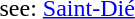<table>
<tr>
<td></td>
<td>see: <a href='#'>Saint-Dié</a></td>
</tr>
</table>
